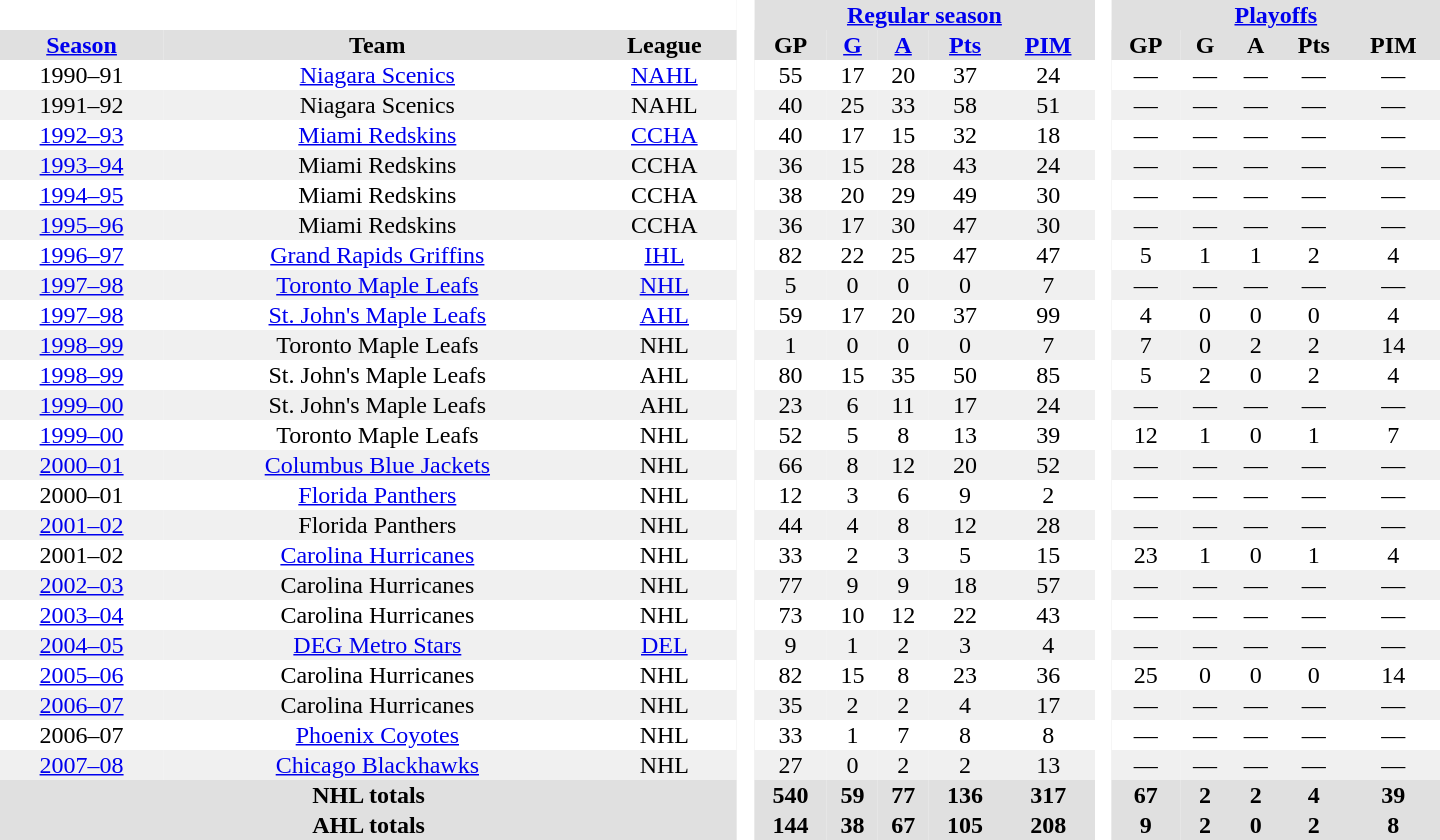<table border="0" cellpadding="1" cellspacing="0" style="text-align:center; width:60em;">
<tr style="background:#e0e0e0;">
<th colspan="3"  bgcolor="#ffffff"> </th>
<th rowspan="100" bgcolor="#ffffff"> </th>
<th colspan="5"><a href='#'>Regular season</a></th>
<th rowspan="100" bgcolor="#ffffff"> </th>
<th colspan="5"><a href='#'>Playoffs</a></th>
</tr>
<tr style="background:#e0e0e0;">
<th><a href='#'>Season</a></th>
<th>Team</th>
<th>League</th>
<th>GP</th>
<th><a href='#'>G</a></th>
<th><a href='#'>A</a></th>
<th><a href='#'>Pts</a></th>
<th><a href='#'>PIM</a></th>
<th>GP</th>
<th>G</th>
<th>A</th>
<th>Pts</th>
<th>PIM</th>
</tr>
<tr>
<td>1990–91</td>
<td><a href='#'>Niagara Scenics</a></td>
<td><a href='#'>NAHL</a></td>
<td>55</td>
<td>17</td>
<td>20</td>
<td>37</td>
<td>24</td>
<td>—</td>
<td>—</td>
<td>—</td>
<td>—</td>
<td>—</td>
</tr>
<tr bgcolor="#f0f0f0">
<td>1991–92</td>
<td>Niagara Scenics</td>
<td>NAHL</td>
<td>40</td>
<td>25</td>
<td>33</td>
<td>58</td>
<td>51</td>
<td>—</td>
<td>—</td>
<td>—</td>
<td>—</td>
<td>—</td>
</tr>
<tr>
<td><a href='#'>1992–93</a></td>
<td><a href='#'>Miami Redskins</a></td>
<td><a href='#'>CCHA</a></td>
<td>40</td>
<td>17</td>
<td>15</td>
<td>32</td>
<td>18</td>
<td>—</td>
<td>—</td>
<td>—</td>
<td>—</td>
<td>—</td>
</tr>
<tr bgcolor="#f0f0f0">
<td><a href='#'>1993–94</a></td>
<td>Miami Redskins</td>
<td>CCHA</td>
<td>36</td>
<td>15</td>
<td>28</td>
<td>43</td>
<td>24</td>
<td>—</td>
<td>—</td>
<td>—</td>
<td>—</td>
<td>—</td>
</tr>
<tr>
<td><a href='#'>1994–95</a></td>
<td>Miami Redskins</td>
<td>CCHA</td>
<td>38</td>
<td>20</td>
<td>29</td>
<td>49</td>
<td>30</td>
<td>—</td>
<td>—</td>
<td>—</td>
<td>—</td>
<td>—</td>
</tr>
<tr bgcolor="#f0f0f0">
<td><a href='#'>1995–96</a></td>
<td>Miami Redskins</td>
<td>CCHA</td>
<td>36</td>
<td>17</td>
<td>30</td>
<td>47</td>
<td>30</td>
<td>—</td>
<td>—</td>
<td>—</td>
<td>—</td>
<td>—</td>
</tr>
<tr>
<td><a href='#'>1996–97</a></td>
<td><a href='#'>Grand Rapids Griffins</a></td>
<td><a href='#'>IHL</a></td>
<td>82</td>
<td>22</td>
<td>25</td>
<td>47</td>
<td>47</td>
<td>5</td>
<td>1</td>
<td>1</td>
<td>2</td>
<td>4</td>
</tr>
<tr bgcolor="#f0f0f0">
<td><a href='#'>1997–98</a></td>
<td><a href='#'>Toronto Maple Leafs</a></td>
<td><a href='#'>NHL</a></td>
<td>5</td>
<td>0</td>
<td>0</td>
<td>0</td>
<td>7</td>
<td>—</td>
<td>—</td>
<td>—</td>
<td>—</td>
<td>—</td>
</tr>
<tr>
<td><a href='#'>1997–98</a></td>
<td><a href='#'>St. John's Maple Leafs</a></td>
<td><a href='#'>AHL</a></td>
<td>59</td>
<td>17</td>
<td>20</td>
<td>37</td>
<td>99</td>
<td>4</td>
<td>0</td>
<td>0</td>
<td>0</td>
<td>4</td>
</tr>
<tr bgcolor="#f0f0f0">
<td><a href='#'>1998–99</a></td>
<td>Toronto Maple Leafs</td>
<td>NHL</td>
<td>1</td>
<td>0</td>
<td>0</td>
<td>0</td>
<td>7</td>
<td>7</td>
<td>0</td>
<td>2</td>
<td>2</td>
<td>14</td>
</tr>
<tr>
<td><a href='#'>1998–99</a></td>
<td>St. John's Maple Leafs</td>
<td>AHL</td>
<td>80</td>
<td>15</td>
<td>35</td>
<td>50</td>
<td>85</td>
<td>5</td>
<td>2</td>
<td>0</td>
<td>2</td>
<td>4</td>
</tr>
<tr bgcolor="#f0f0f0">
<td><a href='#'>1999–00</a></td>
<td>St. John's Maple Leafs</td>
<td>AHL</td>
<td>23</td>
<td>6</td>
<td>11</td>
<td>17</td>
<td>24</td>
<td>—</td>
<td>—</td>
<td>—</td>
<td>—</td>
<td>—</td>
</tr>
<tr>
<td><a href='#'>1999–00</a></td>
<td>Toronto Maple Leafs</td>
<td>NHL</td>
<td>52</td>
<td>5</td>
<td>8</td>
<td>13</td>
<td>39</td>
<td>12</td>
<td>1</td>
<td>0</td>
<td>1</td>
<td>7</td>
</tr>
<tr bgcolor="#f0f0f0">
<td><a href='#'>2000–01</a></td>
<td><a href='#'>Columbus Blue Jackets</a></td>
<td>NHL</td>
<td>66</td>
<td>8</td>
<td>12</td>
<td>20</td>
<td>52</td>
<td>—</td>
<td>—</td>
<td>—</td>
<td>—</td>
<td>—</td>
</tr>
<tr>
<td>2000–01</td>
<td><a href='#'>Florida Panthers</a></td>
<td>NHL</td>
<td>12</td>
<td>3</td>
<td>6</td>
<td>9</td>
<td>2</td>
<td>—</td>
<td>—</td>
<td>—</td>
<td>—</td>
<td>—</td>
</tr>
<tr bgcolor="#f0f0f0">
<td><a href='#'>2001–02</a></td>
<td>Florida Panthers</td>
<td>NHL</td>
<td>44</td>
<td>4</td>
<td>8</td>
<td>12</td>
<td>28</td>
<td>—</td>
<td>—</td>
<td>—</td>
<td>—</td>
<td>—</td>
</tr>
<tr>
<td>2001–02</td>
<td><a href='#'>Carolina Hurricanes</a></td>
<td>NHL</td>
<td>33</td>
<td>2</td>
<td>3</td>
<td>5</td>
<td>15</td>
<td>23</td>
<td>1</td>
<td>0</td>
<td>1</td>
<td>4</td>
</tr>
<tr bgcolor="#f0f0f0">
<td><a href='#'>2002–03</a></td>
<td>Carolina Hurricanes</td>
<td>NHL</td>
<td>77</td>
<td>9</td>
<td>9</td>
<td>18</td>
<td>57</td>
<td>—</td>
<td>—</td>
<td>—</td>
<td>—</td>
<td>—</td>
</tr>
<tr>
<td><a href='#'>2003–04</a></td>
<td>Carolina Hurricanes</td>
<td>NHL</td>
<td>73</td>
<td>10</td>
<td>12</td>
<td>22</td>
<td>43</td>
<td>—</td>
<td>—</td>
<td>—</td>
<td>—</td>
<td>—</td>
</tr>
<tr bgcolor="#f0f0f0">
<td><a href='#'>2004–05</a></td>
<td><a href='#'>DEG Metro Stars</a></td>
<td><a href='#'>DEL</a></td>
<td>9</td>
<td>1</td>
<td>2</td>
<td>3</td>
<td>4</td>
<td>—</td>
<td>—</td>
<td>—</td>
<td>—</td>
<td>—</td>
</tr>
<tr>
<td><a href='#'>2005–06</a></td>
<td>Carolina Hurricanes</td>
<td>NHL</td>
<td>82</td>
<td>15</td>
<td>8</td>
<td>23</td>
<td>36</td>
<td>25</td>
<td>0</td>
<td>0</td>
<td>0</td>
<td>14</td>
</tr>
<tr bgcolor="#f0f0f0">
<td><a href='#'>2006–07</a></td>
<td>Carolina Hurricanes</td>
<td>NHL</td>
<td>35</td>
<td>2</td>
<td>2</td>
<td>4</td>
<td>17</td>
<td>—</td>
<td>—</td>
<td>—</td>
<td>—</td>
<td>—</td>
</tr>
<tr>
<td>2006–07</td>
<td><a href='#'>Phoenix Coyotes</a></td>
<td>NHL</td>
<td>33</td>
<td>1</td>
<td>7</td>
<td>8</td>
<td>8</td>
<td>—</td>
<td>—</td>
<td>—</td>
<td>—</td>
<td>—</td>
</tr>
<tr bgcolor="#f0f0f0">
<td><a href='#'>2007–08</a></td>
<td><a href='#'>Chicago Blackhawks</a></td>
<td>NHL</td>
<td>27</td>
<td>0</td>
<td>2</td>
<td>2</td>
<td>13</td>
<td>—</td>
<td>—</td>
<td>—</td>
<td>—</td>
<td>—</td>
</tr>
<tr bgcolor="#e0e0e0">
<th colspan="3">NHL totals</th>
<th>540</th>
<th>59</th>
<th>77</th>
<th>136</th>
<th>317</th>
<th>67</th>
<th>2</th>
<th>2</th>
<th>4</th>
<th>39</th>
</tr>
<tr bgcolor="#e0e0e0">
<th colspan="3">AHL totals</th>
<th>144</th>
<th>38</th>
<th>67</th>
<th>105</th>
<th>208</th>
<th>9</th>
<th>2</th>
<th>0</th>
<th>2</th>
<th>8</th>
</tr>
</table>
